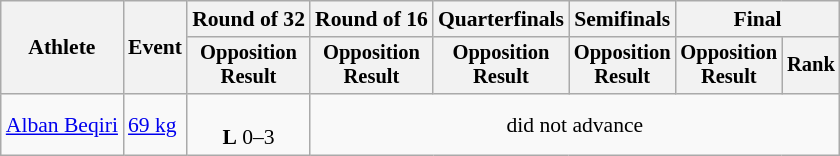<table class="wikitable" style="font-size:90%;">
<tr>
<th rowspan=2>Athlete</th>
<th rowspan=2>Event</th>
<th>Round of 32</th>
<th>Round of 16</th>
<th>Quarterfinals</th>
<th>Semifinals</th>
<th colspan=2>Final</th>
</tr>
<tr style="font-size:95%">
<th>Opposition<br>Result</th>
<th>Opposition<br>Result</th>
<th>Opposition<br>Result</th>
<th>Opposition<br>Result</th>
<th>Opposition<br>Result</th>
<th>Rank</th>
</tr>
<tr align=center>
<td align=left><a href='#'>Alban Beqiri</a></td>
<td align=left><a href='#'>69 kg</a></td>
<td><br><strong>L</strong> 0–3</td>
<td colspan="5">did not advance</td>
</tr>
</table>
